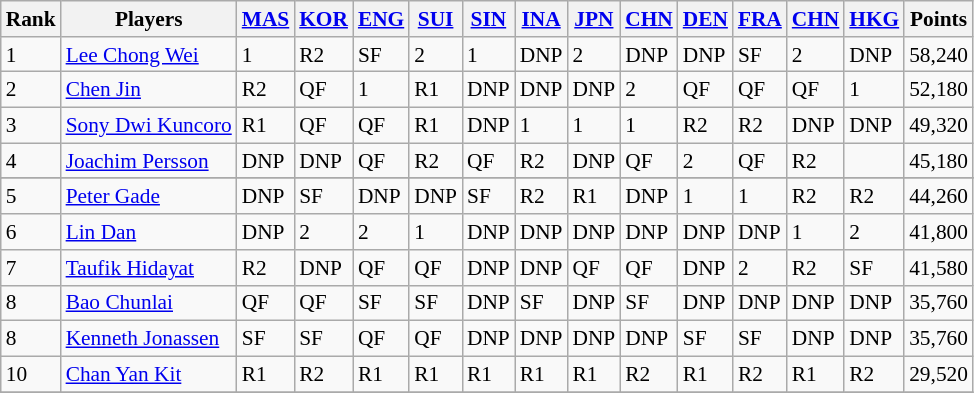<table class=wikitable style="font-size:89%">
<tr>
<th>Rank</th>
<th>Players</th>
<th><a href='#'>MAS</a></th>
<th><a href='#'>KOR</a></th>
<th><a href='#'>ENG</a></th>
<th><a href='#'>SUI</a></th>
<th><a href='#'>SIN</a></th>
<th><a href='#'>INA</a></th>
<th><a href='#'>JPN</a></th>
<th><a href='#'>CHN</a></th>
<th><a href='#'>DEN</a></th>
<th><a href='#'>FRA</a></th>
<th><a href='#'>CHN</a></th>
<th><a href='#'>HKG</a></th>
<th>Points</th>
</tr>
<tr>
<td>1</td>
<td> <a href='#'>Lee Chong Wei</a></td>
<td>1</td>
<td>R2</td>
<td>SF</td>
<td>2</td>
<td>1</td>
<td>DNP</td>
<td>2</td>
<td>DNP</td>
<td>DNP</td>
<td>SF</td>
<td>2</td>
<td>DNP</td>
<td>58,240</td>
</tr>
<tr>
<td>2</td>
<td> <a href='#'>Chen Jin</a></td>
<td>R2</td>
<td>QF</td>
<td>1</td>
<td>R1</td>
<td>DNP</td>
<td>DNP</td>
<td>DNP</td>
<td>2</td>
<td>QF</td>
<td>QF</td>
<td>QF</td>
<td>1</td>
<td>52,180</td>
</tr>
<tr>
<td>3</td>
<td> <a href='#'>Sony Dwi Kuncoro</a></td>
<td>R1</td>
<td>QF</td>
<td>QF</td>
<td>R1</td>
<td>DNP</td>
<td>1</td>
<td>1</td>
<td>1</td>
<td>R2</td>
<td>R2</td>
<td>DNP</td>
<td>DNP</td>
<td>49,320</td>
</tr>
<tr>
<td>4</td>
<td> <a href='#'>Joachim Persson</a></td>
<td>DNP</td>
<td>DNP</td>
<td>QF</td>
<td>R2</td>
<td>QF</td>
<td>R2</td>
<td>DNP</td>
<td>QF</td>
<td>2</td>
<td>QF</td>
<td>R2</td>
<td></td>
<td>45,180</td>
</tr>
<tr>
</tr>
<tr>
<td>5</td>
<td> <a href='#'>Peter Gade</a></td>
<td>DNP</td>
<td>SF</td>
<td>DNP</td>
<td>DNP</td>
<td>SF</td>
<td>R2</td>
<td>R1</td>
<td>DNP</td>
<td>1</td>
<td>1</td>
<td>R2</td>
<td>R2</td>
<td>44,260</td>
</tr>
<tr>
<td>6</td>
<td> <a href='#'>Lin Dan</a></td>
<td>DNP</td>
<td>2</td>
<td>2</td>
<td>1</td>
<td>DNP</td>
<td>DNP</td>
<td>DNP</td>
<td>DNP</td>
<td>DNP</td>
<td>DNP</td>
<td>1</td>
<td>2</td>
<td>41,800</td>
</tr>
<tr>
<td>7</td>
<td> <a href='#'>Taufik Hidayat</a></td>
<td>R2</td>
<td>DNP</td>
<td>QF</td>
<td>QF</td>
<td>DNP</td>
<td>DNP</td>
<td>QF</td>
<td>QF</td>
<td>DNP</td>
<td>2</td>
<td>R2</td>
<td>SF</td>
<td>41,580</td>
</tr>
<tr>
<td>8</td>
<td> <a href='#'>Bao Chunlai</a></td>
<td>QF</td>
<td>QF</td>
<td>SF</td>
<td>SF</td>
<td>DNP</td>
<td>SF</td>
<td>DNP</td>
<td>SF</td>
<td>DNP</td>
<td>DNP</td>
<td>DNP</td>
<td>DNP</td>
<td>35,760</td>
</tr>
<tr>
<td>8</td>
<td> <a href='#'>Kenneth Jonassen</a></td>
<td>SF</td>
<td>SF</td>
<td>QF</td>
<td>QF</td>
<td>DNP</td>
<td>DNP</td>
<td>DNP</td>
<td>DNP</td>
<td>SF</td>
<td>SF</td>
<td>DNP</td>
<td>DNP</td>
<td>35,760</td>
</tr>
<tr>
<td>10</td>
<td> <a href='#'>Chan Yan Kit</a></td>
<td>R1</td>
<td>R2</td>
<td>R1</td>
<td>R1</td>
<td>R1</td>
<td>R1</td>
<td>R1</td>
<td>R2</td>
<td>R1</td>
<td>R2</td>
<td>R1</td>
<td>R2</td>
<td>29,520</td>
</tr>
<tr>
</tr>
</table>
